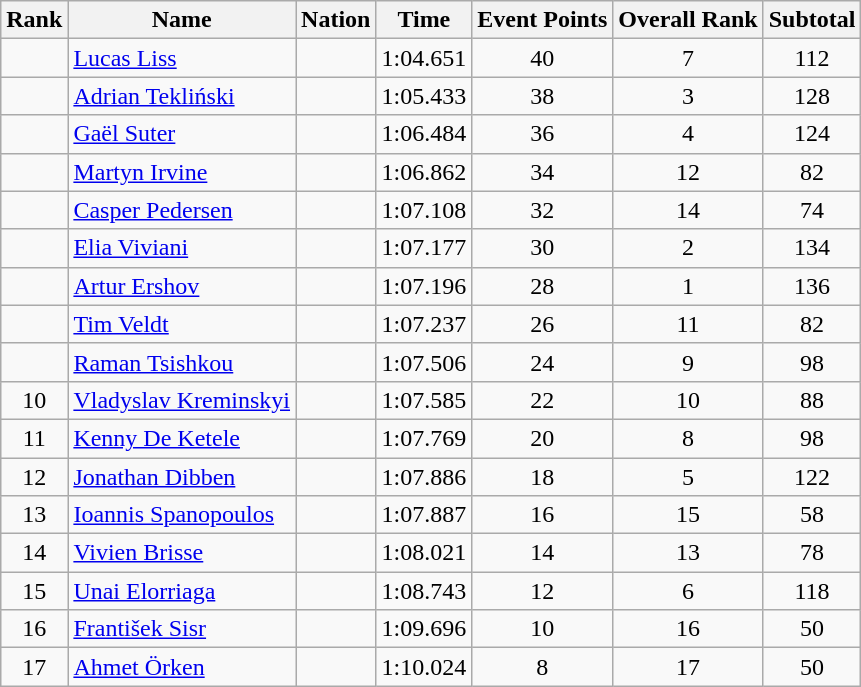<table class="wikitable sortable" style="text-align:center">
<tr>
<th>Rank</th>
<th>Name</th>
<th>Nation</th>
<th>Time</th>
<th>Event Points</th>
<th>Overall Rank</th>
<th>Subtotal</th>
</tr>
<tr>
<td></td>
<td align=left><a href='#'>Lucas Liss</a></td>
<td align=left></td>
<td>1:04.651</td>
<td>40</td>
<td>7</td>
<td>112</td>
</tr>
<tr>
<td></td>
<td align=left><a href='#'>Adrian Tekliński</a></td>
<td align=left></td>
<td>1:05.433</td>
<td>38</td>
<td>3</td>
<td>128</td>
</tr>
<tr>
<td></td>
<td align=left><a href='#'>Gaël Suter</a></td>
<td align=left></td>
<td>1:06.484</td>
<td>36</td>
<td>4</td>
<td>124</td>
</tr>
<tr>
<td></td>
<td align=left><a href='#'>Martyn Irvine</a></td>
<td align=left></td>
<td>1:06.862</td>
<td>34</td>
<td>12</td>
<td>82</td>
</tr>
<tr>
<td></td>
<td align=left><a href='#'>Casper Pedersen</a></td>
<td align=left></td>
<td>1:07.108</td>
<td>32</td>
<td>14</td>
<td>74</td>
</tr>
<tr>
<td></td>
<td align=left><a href='#'>Elia Viviani</a></td>
<td align=left></td>
<td>1:07.177</td>
<td>30</td>
<td>2</td>
<td>134</td>
</tr>
<tr>
<td></td>
<td align=left><a href='#'>Artur Ershov</a></td>
<td align=left></td>
<td>1:07.196</td>
<td>28</td>
<td>1</td>
<td>136</td>
</tr>
<tr>
<td></td>
<td align=left><a href='#'>Tim Veldt</a></td>
<td align=left></td>
<td>1:07.237</td>
<td>26</td>
<td>11</td>
<td>82</td>
</tr>
<tr>
<td></td>
<td align=left><a href='#'>Raman Tsishkou</a></td>
<td align=left></td>
<td>1:07.506</td>
<td>24</td>
<td>9</td>
<td>98</td>
</tr>
<tr>
<td>10</td>
<td align=left><a href='#'>Vladyslav Kreminskyi</a></td>
<td align=left></td>
<td>1:07.585</td>
<td>22</td>
<td>10</td>
<td>88</td>
</tr>
<tr>
<td>11</td>
<td align=left><a href='#'>Kenny De Ketele</a></td>
<td align=left></td>
<td>1:07.769</td>
<td>20</td>
<td>8</td>
<td>98</td>
</tr>
<tr>
<td>12</td>
<td align=left><a href='#'>Jonathan Dibben</a></td>
<td align=left></td>
<td>1:07.886</td>
<td>18</td>
<td>5</td>
<td>122</td>
</tr>
<tr>
<td>13</td>
<td align=left><a href='#'>Ioannis Spanopoulos</a></td>
<td align=left></td>
<td>1:07.887</td>
<td>16</td>
<td>15</td>
<td>58</td>
</tr>
<tr>
<td>14</td>
<td align=left><a href='#'>Vivien Brisse</a></td>
<td align=left></td>
<td>1:08.021</td>
<td>14</td>
<td>13</td>
<td>78</td>
</tr>
<tr>
<td>15</td>
<td align=left><a href='#'>Unai Elorriaga</a></td>
<td align=left></td>
<td>1:08.743</td>
<td>12</td>
<td>6</td>
<td>118</td>
</tr>
<tr>
<td>16</td>
<td align=left><a href='#'>František Sisr</a></td>
<td align=left></td>
<td>1:09.696</td>
<td>10</td>
<td>16</td>
<td>50</td>
</tr>
<tr>
<td>17</td>
<td align=left><a href='#'>Ahmet Örken</a></td>
<td align=left></td>
<td>1:10.024</td>
<td>8</td>
<td>17</td>
<td>50</td>
</tr>
</table>
